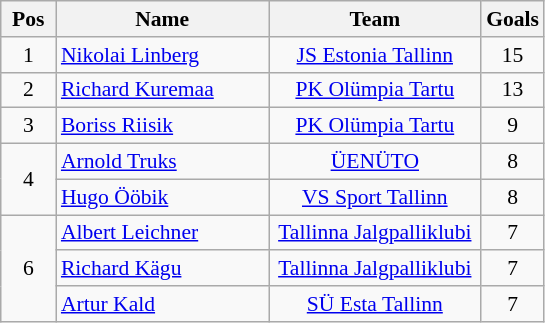<table class="wikitable" style="font-size:90%; text-align:center;">
<tr>
<th width="30">Pos</th>
<th width="135">Name</th>
<th width="135">Team</th>
<th width="30">Goals</th>
</tr>
<tr>
<td>1</td>
<td align=left><a href='#'>Nikolai Linberg</a></td>
<td><a href='#'>JS Estonia Tallinn</a></td>
<td>15</td>
</tr>
<tr>
<td>2</td>
<td align=left><a href='#'>Richard Kuremaa</a></td>
<td><a href='#'>PK Olümpia Tartu</a></td>
<td>13</td>
</tr>
<tr>
<td>3</td>
<td align=left><a href='#'>Boriss Riisik</a></td>
<td><a href='#'>PK Olümpia Tartu</a></td>
<td>9</td>
</tr>
<tr>
<td rowspan=2>4</td>
<td align=left><a href='#'>Arnold Truks</a></td>
<td><a href='#'>ÜENÜTO</a></td>
<td>8</td>
</tr>
<tr>
<td align=left><a href='#'>Hugo Ööbik</a></td>
<td><a href='#'>VS Sport Tallinn</a></td>
<td>8</td>
</tr>
<tr>
<td rowspan=3>6</td>
<td align=left><a href='#'>Albert Leichner</a></td>
<td><a href='#'>Tallinna Jalgpalliklubi</a></td>
<td>7</td>
</tr>
<tr>
<td align=left><a href='#'>Richard Kägu</a></td>
<td><a href='#'>Tallinna Jalgpalliklubi</a></td>
<td>7</td>
</tr>
<tr>
<td align=left><a href='#'>Artur Kald</a></td>
<td><a href='#'>SÜ Esta Tallinn</a></td>
<td>7</td>
</tr>
</table>
